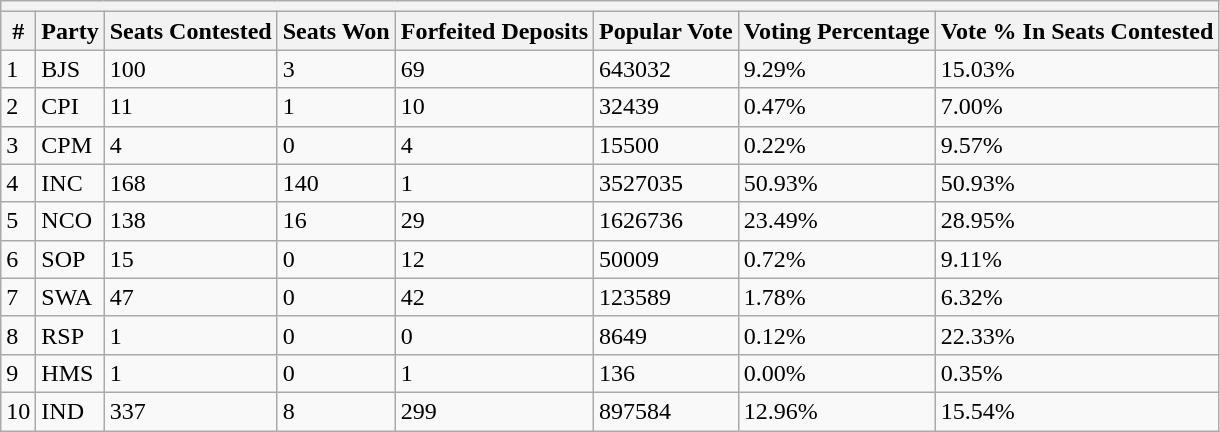<table class="wikitable sortable">
<tr>
<th colspan=10></th>
</tr>
<tr>
<th>#</th>
<th>Party</th>
<th>Seats Contested</th>
<th>Seats Won</th>
<th>Forfeited Deposits</th>
<th>Popular Vote</th>
<th>Voting Percentage</th>
<th>Vote % In Seats Contested</th>
</tr>
<tr>
<td>1</td>
<td>BJS</td>
<td>100</td>
<td>3</td>
<td>69</td>
<td>643032</td>
<td>9.29%</td>
<td>15.03%</td>
</tr>
<tr>
<td>2</td>
<td>CPI</td>
<td>11</td>
<td>1</td>
<td>10</td>
<td>32439</td>
<td>0.47%</td>
<td>7.00%</td>
</tr>
<tr>
<td>3</td>
<td>CPM</td>
<td>4</td>
<td>0</td>
<td>4</td>
<td>15500</td>
<td>0.22%</td>
<td>9.57%</td>
</tr>
<tr>
<td>4</td>
<td>INC</td>
<td>168</td>
<td>140</td>
<td>1</td>
<td>3527035</td>
<td>50.93%</td>
<td>50.93%</td>
</tr>
<tr>
<td>5</td>
<td>NCO</td>
<td>138</td>
<td>16</td>
<td>29</td>
<td>1626736</td>
<td>23.49%</td>
<td>28.95%</td>
</tr>
<tr>
<td>6</td>
<td>SOP</td>
<td>15</td>
<td>0</td>
<td>12</td>
<td>50009</td>
<td>0.72%</td>
<td>9.11%</td>
</tr>
<tr>
<td>7</td>
<td>SWA</td>
<td>47</td>
<td>0</td>
<td>42</td>
<td>123589</td>
<td>1.78%</td>
<td>6.32%</td>
</tr>
<tr>
<td>8</td>
<td>RSP</td>
<td>1</td>
<td>0</td>
<td>0</td>
<td>8649</td>
<td>0.12%</td>
<td>22.33%</td>
</tr>
<tr>
<td>9</td>
<td>HMS</td>
<td>1</td>
<td>0</td>
<td>1</td>
<td>136</td>
<td>0.00%</td>
<td>0.35%</td>
</tr>
<tr>
<td>10</td>
<td>IND</td>
<td>337</td>
<td>8</td>
<td>299</td>
<td>897584</td>
<td>12.96%</td>
<td>15.54%</td>
</tr>
</table>
